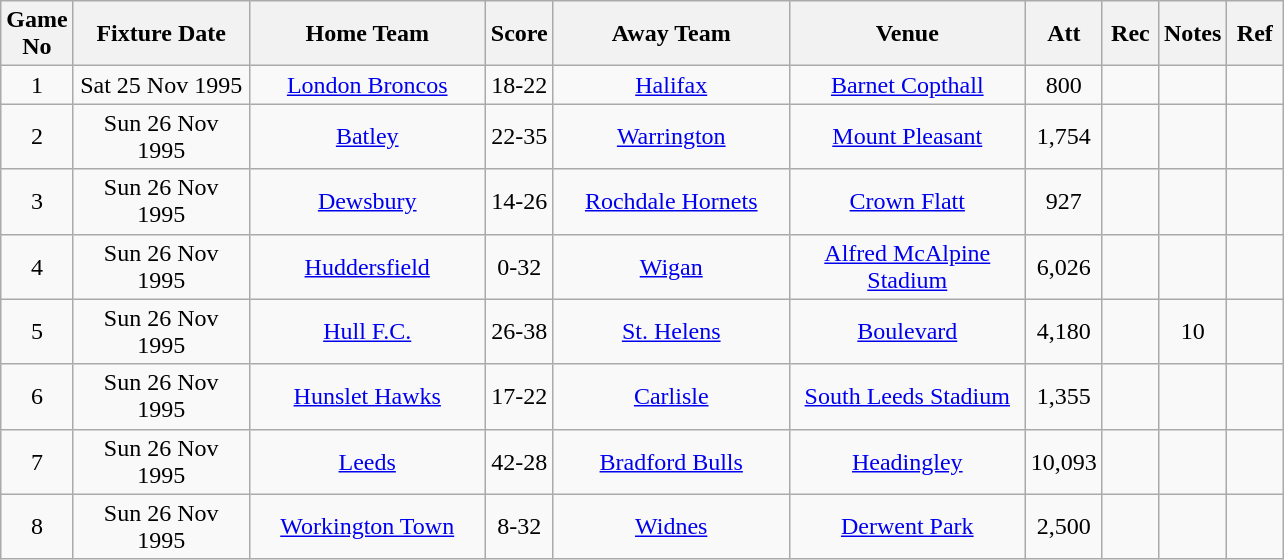<table class="wikitable" style="text-align:center;">
<tr>
<th width=10 abbr="No">Game No</th>
<th width=110 abbr="Date">Fixture Date</th>
<th width=150 abbr="Home Team">Home Team</th>
<th width=20 abbr="Score">Score</th>
<th width=150 abbr="Away Team">Away Team</th>
<th width=150 abbr="Venue">Venue</th>
<th width=30 abbr="Att">Att</th>
<th width=30 abbr="Rec">Rec</th>
<th width=20 abbr="Notes">Notes</th>
<th width=30 abbr="Ref">Ref</th>
</tr>
<tr>
<td>1</td>
<td>Sat 25 Nov 1995</td>
<td><a href='#'>London Broncos</a></td>
<td>18-22</td>
<td><a href='#'>Halifax</a></td>
<td><a href='#'>Barnet Copthall</a></td>
<td>800</td>
<td></td>
<td></td>
<td></td>
</tr>
<tr>
<td>2</td>
<td>Sun 26 Nov 1995</td>
<td><a href='#'>Batley</a></td>
<td>22-35</td>
<td><a href='#'>Warrington</a></td>
<td><a href='#'>Mount Pleasant</a></td>
<td>1,754</td>
<td></td>
<td></td>
<td></td>
</tr>
<tr>
<td>3</td>
<td>Sun 26 Nov 1995</td>
<td><a href='#'>Dewsbury</a></td>
<td>14-26</td>
<td><a href='#'>Rochdale Hornets</a></td>
<td><a href='#'>Crown Flatt</a></td>
<td>927</td>
<td></td>
<td></td>
<td></td>
</tr>
<tr>
<td>4</td>
<td>Sun 26 Nov 1995</td>
<td><a href='#'>Huddersfield</a></td>
<td>0-32</td>
<td><a href='#'>Wigan</a></td>
<td><a href='#'>Alfred McAlpine Stadium</a></td>
<td>6,026</td>
<td></td>
<td></td>
<td></td>
</tr>
<tr>
<td>5</td>
<td>Sun 26 Nov 1995</td>
<td><a href='#'>Hull F.C.</a></td>
<td>26-38</td>
<td><a href='#'>St. Helens</a></td>
<td><a href='#'>Boulevard</a></td>
<td>4,180</td>
<td></td>
<td>10</td>
<td></td>
</tr>
<tr>
<td>6</td>
<td>Sun 26 Nov 1995</td>
<td><a href='#'>Hunslet Hawks</a></td>
<td>17-22</td>
<td><a href='#'>Carlisle</a></td>
<td><a href='#'>South Leeds Stadium</a></td>
<td>1,355</td>
<td></td>
<td></td>
<td></td>
</tr>
<tr>
<td>7</td>
<td>Sun 26 Nov 1995</td>
<td><a href='#'>Leeds</a></td>
<td>42-28</td>
<td><a href='#'>Bradford Bulls</a></td>
<td><a href='#'>Headingley</a></td>
<td>10,093</td>
<td></td>
<td></td>
<td></td>
</tr>
<tr>
<td>8</td>
<td>Sun 26 Nov 1995</td>
<td><a href='#'>Workington Town</a></td>
<td>8-32</td>
<td><a href='#'>Widnes</a></td>
<td><a href='#'>Derwent Park</a></td>
<td>2,500</td>
<td></td>
<td></td>
<td></td>
</tr>
</table>
